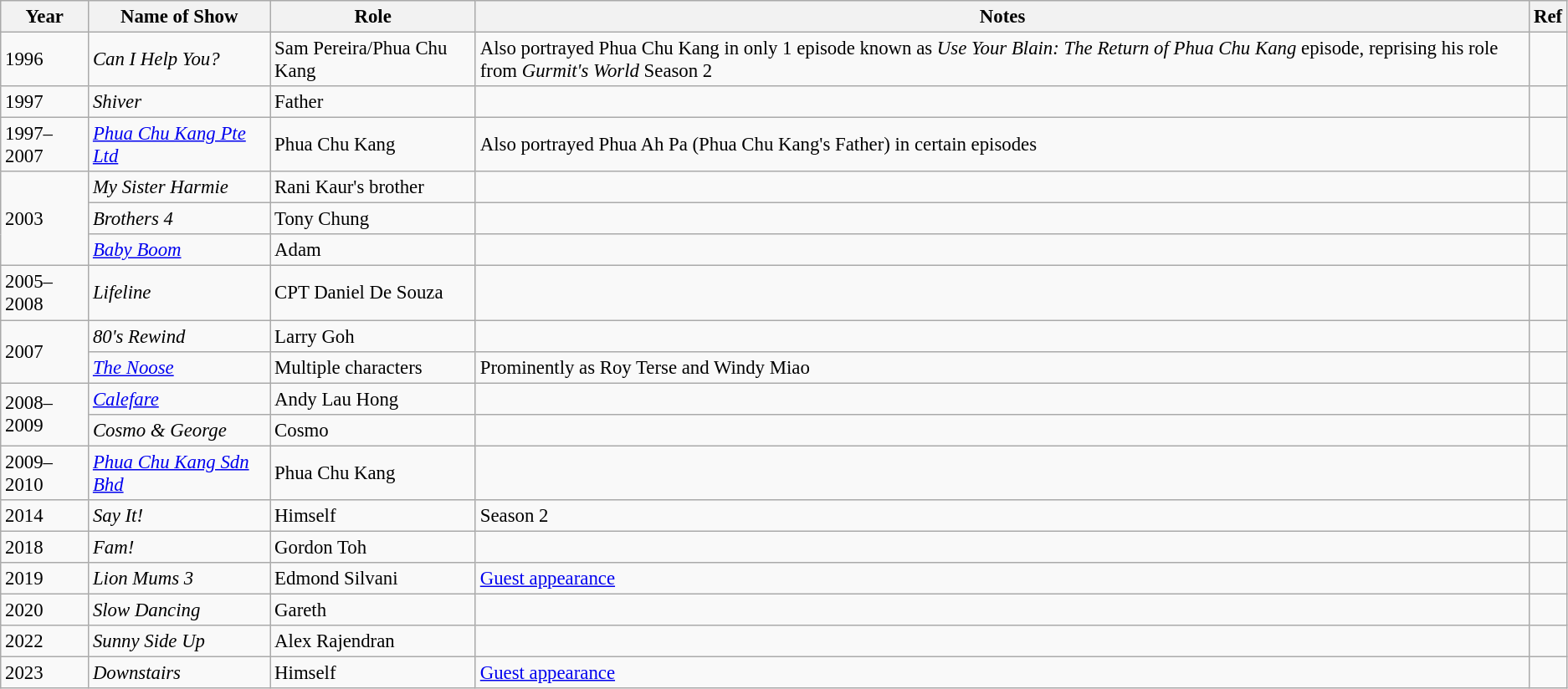<table class="wikitable" style="font-size: 95%;">
<tr>
<th>Year</th>
<th>Name of Show</th>
<th>Role</th>
<th>Notes</th>
<th>Ref</th>
</tr>
<tr>
<td>1996</td>
<td><em>Can I Help You?</em></td>
<td>Sam Pereira/Phua Chu Kang</td>
<td>Also portrayed Phua Chu Kang in only 1 episode known as <em>Use Your Blain: The Return of Phua Chu Kang</em> episode, reprising his role from <em>Gurmit's World</em> Season 2</td>
<td></td>
</tr>
<tr>
<td>1997</td>
<td><em>Shiver</em></td>
<td>Father</td>
<td></td>
<td></td>
</tr>
<tr>
<td>1997–2007</td>
<td><em><a href='#'>Phua Chu Kang Pte Ltd</a></em></td>
<td>Phua Chu Kang</td>
<td>Also portrayed Phua Ah Pa (Phua Chu Kang's Father) in certain episodes</td>
<td></td>
</tr>
<tr>
<td rowspan="3">2003</td>
<td><em>My Sister Harmie</em></td>
<td>Rani Kaur's brother</td>
<td></td>
<td></td>
</tr>
<tr>
<td><em>Brothers 4</em></td>
<td>Tony Chung</td>
<td></td>
<td></td>
</tr>
<tr>
<td><em><a href='#'>Baby Boom</a></em></td>
<td>Adam</td>
<td></td>
<td></td>
</tr>
<tr>
<td>2005–2008</td>
<td><em>Lifeline</em></td>
<td>CPT Daniel De Souza</td>
<td></td>
<td></td>
</tr>
<tr>
<td rowspan="2">2007</td>
<td><em>80's Rewind</em></td>
<td>Larry Goh</td>
<td></td>
<td></td>
</tr>
<tr>
<td><em><a href='#'>The Noose</a></em></td>
<td>Multiple characters</td>
<td>Prominently as Roy Terse and Windy Miao</td>
<td></td>
</tr>
<tr>
<td rowspan="2">2008–2009</td>
<td><em><a href='#'>Calefare</a></em></td>
<td>Andy Lau Hong</td>
<td></td>
<td></td>
</tr>
<tr>
<td><em>Cosmo & George</em></td>
<td>Cosmo</td>
<td></td>
<td></td>
</tr>
<tr>
<td>2009–2010</td>
<td><em><a href='#'>Phua Chu Kang Sdn Bhd</a></em></td>
<td>Phua Chu Kang</td>
<td></td>
<td></td>
</tr>
<tr>
<td>2014</td>
<td><em>Say It!</em></td>
<td>Himself</td>
<td>Season 2</td>
<td></td>
</tr>
<tr>
<td>2018</td>
<td><em>Fam!</em></td>
<td>Gordon Toh</td>
<td></td>
<td></td>
</tr>
<tr>
<td>2019</td>
<td><em>Lion Mums 3</em></td>
<td>Edmond Silvani</td>
<td><a href='#'>Guest appearance</a></td>
<td></td>
</tr>
<tr>
<td>2020</td>
<td><em>Slow Dancing</em></td>
<td>Gareth</td>
<td></td>
<td></td>
</tr>
<tr>
<td>2022</td>
<td><em>Sunny Side Up</em></td>
<td>Alex Rajendran</td>
<td></td>
<td></td>
</tr>
<tr>
<td>2023</td>
<td><em>Downstairs</em></td>
<td>Himself</td>
<td><a href='#'>Guest appearance</a></td>
<td></td>
</tr>
</table>
